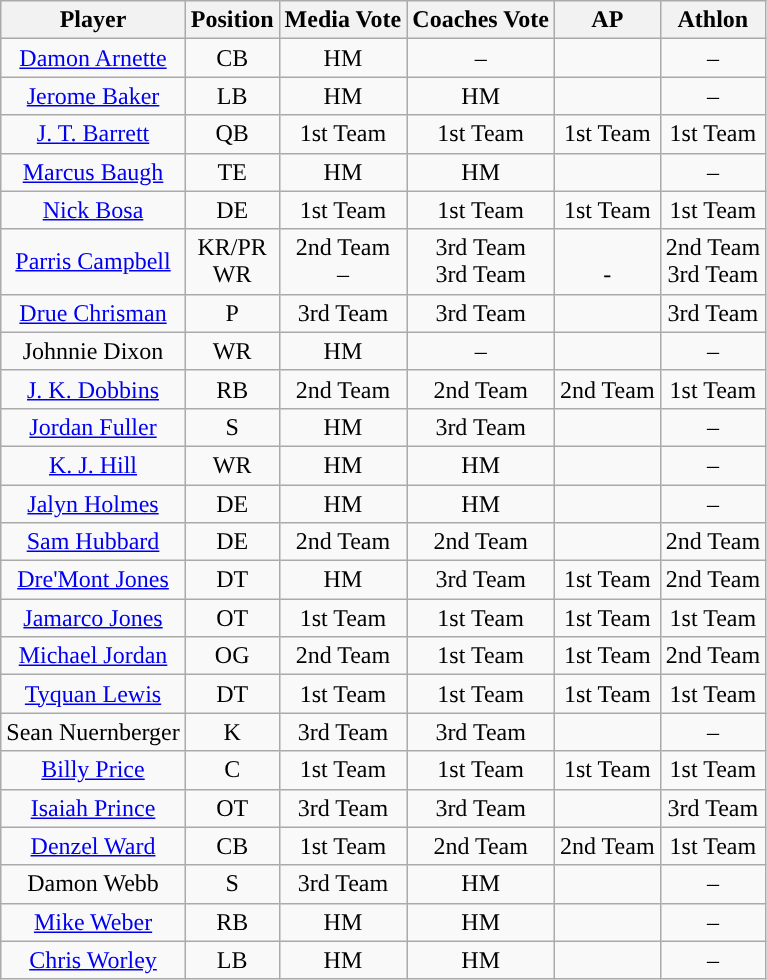<table class="wikitable sortable sortable" style="text-align: center">
<tr>
<th>Player</th>
<th>Position</th>
<th>Media Vote</th>
<th>Coaches Vote</th>
<th>AP</th>
<th>Athlon</th>
</tr>
<tr>
<td><a href='#'>Damon Arnette</a></td>
<td>CB</td>
<td>HM</td>
<td>–</td>
<td></td>
<td>–</td>
</tr>
<tr>
<td><a href='#'>Jerome Baker</a></td>
<td>LB</td>
<td>HM</td>
<td>HM</td>
<td></td>
<td>–</td>
</tr>
<tr>
<td><a href='#'>J. T. Barrett</a></td>
<td>QB</td>
<td>1st Team</td>
<td>1st Team</td>
<td>1st Team</td>
<td>1st Team</td>
</tr>
<tr>
<td><a href='#'>Marcus Baugh</a></td>
<td>TE</td>
<td>HM</td>
<td>HM</td>
<td></td>
<td>–</td>
</tr>
<tr>
<td><a href='#'>Nick Bosa</a></td>
<td>DE</td>
<td>1st Team</td>
<td>1st Team</td>
<td>1st Team</td>
<td>1st Team</td>
</tr>
<tr>
<td><a href='#'>Parris Campbell</a></td>
<td>KR/PR <br> WR</td>
<td>2nd Team <br> –</td>
<td>3rd Team<br>3rd Team</td>
<td><br>-</td>
<td>2nd Team<br>3rd Team</td>
</tr>
<tr>
<td><a href='#'>Drue Chrisman</a></td>
<td>P</td>
<td>3rd Team</td>
<td>3rd Team</td>
<td></td>
<td>3rd Team</td>
</tr>
<tr>
<td>Johnnie Dixon</td>
<td>WR</td>
<td>HM</td>
<td>–</td>
<td></td>
<td>–</td>
</tr>
<tr>
<td><a href='#'>J. K. Dobbins</a></td>
<td>RB</td>
<td>2nd Team</td>
<td>2nd Team</td>
<td>2nd Team</td>
<td>1st Team</td>
</tr>
<tr>
<td><a href='#'>Jordan Fuller</a></td>
<td>S</td>
<td>HM</td>
<td>3rd Team</td>
<td></td>
<td>–</td>
</tr>
<tr>
<td><a href='#'>K. J. Hill</a></td>
<td>WR</td>
<td>HM</td>
<td>HM</td>
<td></td>
<td>–</td>
</tr>
<tr>
<td><a href='#'>Jalyn Holmes</a></td>
<td>DE</td>
<td>HM</td>
<td>HM</td>
<td></td>
<td>–</td>
</tr>
<tr>
<td><a href='#'>Sam Hubbard</a></td>
<td>DE</td>
<td>2nd Team</td>
<td>2nd Team</td>
<td></td>
<td>2nd Team</td>
</tr>
<tr>
<td><a href='#'>Dre'Mont Jones</a></td>
<td>DT</td>
<td>HM</td>
<td>3rd Team</td>
<td>1st Team</td>
<td>2nd Team</td>
</tr>
<tr>
<td><a href='#'>Jamarco Jones</a></td>
<td>OT</td>
<td>1st Team</td>
<td>1st Team</td>
<td>1st Team</td>
<td>1st Team</td>
</tr>
<tr>
<td><a href='#'>Michael Jordan</a></td>
<td>OG</td>
<td>2nd Team</td>
<td>1st Team</td>
<td>1st Team</td>
<td>2nd Team</td>
</tr>
<tr>
<td><a href='#'>Tyquan Lewis</a></td>
<td>DT</td>
<td>1st Team</td>
<td>1st Team</td>
<td>1st Team</td>
<td>1st Team</td>
</tr>
<tr>
<td>Sean Nuernberger</td>
<td>K</td>
<td>3rd Team</td>
<td>3rd Team</td>
<td></td>
<td>–</td>
</tr>
<tr>
<td><a href='#'>Billy Price</a></td>
<td>C</td>
<td>1st Team</td>
<td>1st Team</td>
<td>1st Team</td>
<td>1st Team</td>
</tr>
<tr>
<td><a href='#'>Isaiah Prince</a></td>
<td>OT</td>
<td>3rd Team</td>
<td>3rd Team</td>
<td></td>
<td>3rd Team</td>
</tr>
<tr>
<td><a href='#'>Denzel Ward</a></td>
<td>CB</td>
<td>1st Team</td>
<td>2nd Team</td>
<td>2nd Team</td>
<td>1st Team</td>
</tr>
<tr>
<td>Damon Webb</td>
<td>S</td>
<td>3rd Team</td>
<td>HM</td>
<td></td>
<td>–</td>
</tr>
<tr>
<td><a href='#'>Mike Weber</a></td>
<td>RB</td>
<td>HM</td>
<td>HM</td>
<td></td>
<td>–</td>
</tr>
<tr>
<td><a href='#'>Chris Worley</a></td>
<td>LB</td>
<td>HM</td>
<td>HM</td>
<td></td>
<td>–</td>
</tr>
</table>
